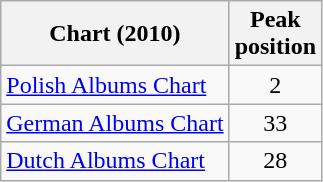<table class="wikitable sortable">
<tr>
<th>Chart (2010)</th>
<th>Peak<br>position</th>
</tr>
<tr>
<td><a href='#'>Polish Albums Chart</a></td>
<td style="text-align:center;">2</td>
</tr>
<tr>
<td><a href='#'>German Albums Chart</a></td>
<td style="text-align:center;">33</td>
</tr>
<tr>
<td><a href='#'>Dutch Albums Chart</a></td>
<td style="text-align:center;">28</td>
</tr>
</table>
